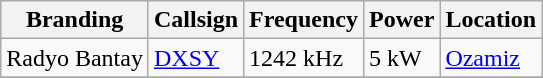<table class="wikitable">
<tr>
<th>Branding</th>
<th>Callsign</th>
<th>Frequency</th>
<th>Power</th>
<th>Location</th>
</tr>
<tr>
<td>Radyo Bantay</td>
<td><a href='#'>DXSY</a></td>
<td>1242 kHz</td>
<td>5 kW</td>
<td><a href='#'>Ozamiz</a></td>
</tr>
<tr>
</tr>
</table>
